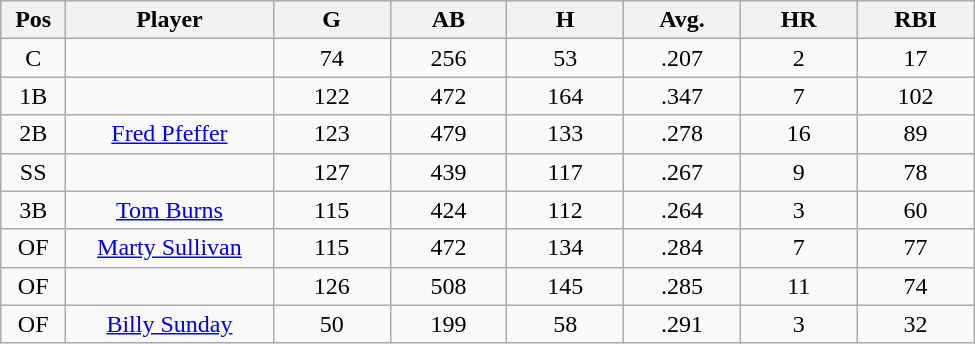<table class="wikitable sortable">
<tr>
<th bgcolor="#DDDDFF" width="5%">Pos</th>
<th bgcolor="#DDDDFF" width="16%">Player</th>
<th bgcolor="#DDDDFF" width="9%">G</th>
<th bgcolor="#DDDDFF" width="9%">AB</th>
<th bgcolor="#DDDDFF" width="9%">H</th>
<th bgcolor="#DDDDFF" width="9%">Avg.</th>
<th bgcolor="#DDDDFF" width="9%">HR</th>
<th bgcolor="#DDDDFF" width="9%">RBI</th>
</tr>
<tr align="center">
<td>C</td>
<td></td>
<td>74</td>
<td>256</td>
<td>53</td>
<td>.207</td>
<td>2</td>
<td>17</td>
</tr>
<tr align="center">
<td>1B</td>
<td></td>
<td>122</td>
<td>472</td>
<td>164</td>
<td>.347</td>
<td>7</td>
<td>102</td>
</tr>
<tr align="center">
<td>2B</td>
<td><a href='#'>Fred Pfeffer</a></td>
<td>123</td>
<td>479</td>
<td>133</td>
<td>.278</td>
<td>16</td>
<td>89</td>
</tr>
<tr align="center">
<td>SS</td>
<td></td>
<td>127</td>
<td>439</td>
<td>117</td>
<td>.267</td>
<td>9</td>
<td>78</td>
</tr>
<tr align="center">
<td>3B</td>
<td><a href='#'>Tom Burns</a></td>
<td>115</td>
<td>424</td>
<td>112</td>
<td>.264</td>
<td>3</td>
<td>60</td>
</tr>
<tr align="center">
<td>OF</td>
<td><a href='#'>Marty Sullivan</a></td>
<td>115</td>
<td>472</td>
<td>134</td>
<td>.284</td>
<td>7</td>
<td>77</td>
</tr>
<tr align="center">
<td>OF</td>
<td></td>
<td>126</td>
<td>508</td>
<td>145</td>
<td>.285</td>
<td>11</td>
<td>74</td>
</tr>
<tr align="center">
<td>OF</td>
<td><a href='#'>Billy Sunday</a></td>
<td>50</td>
<td>199</td>
<td>58</td>
<td>.291</td>
<td>3</td>
<td>32</td>
</tr>
</table>
